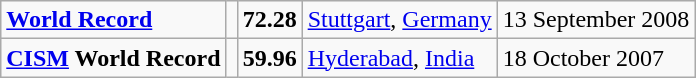<table class="wikitable">
<tr>
<td><strong><a href='#'>World Record</a></strong></td>
<td></td>
<td><strong>72.28</strong></td>
<td><a href='#'>Stuttgart</a>, <a href='#'>Germany</a></td>
<td>13 September 2008</td>
</tr>
<tr>
<td><strong><a href='#'>CISM</a> World Record</strong></td>
<td></td>
<td><strong>59.96</strong></td>
<td><a href='#'>Hyderabad</a>, <a href='#'>India</a></td>
<td>18 October 2007</td>
</tr>
</table>
